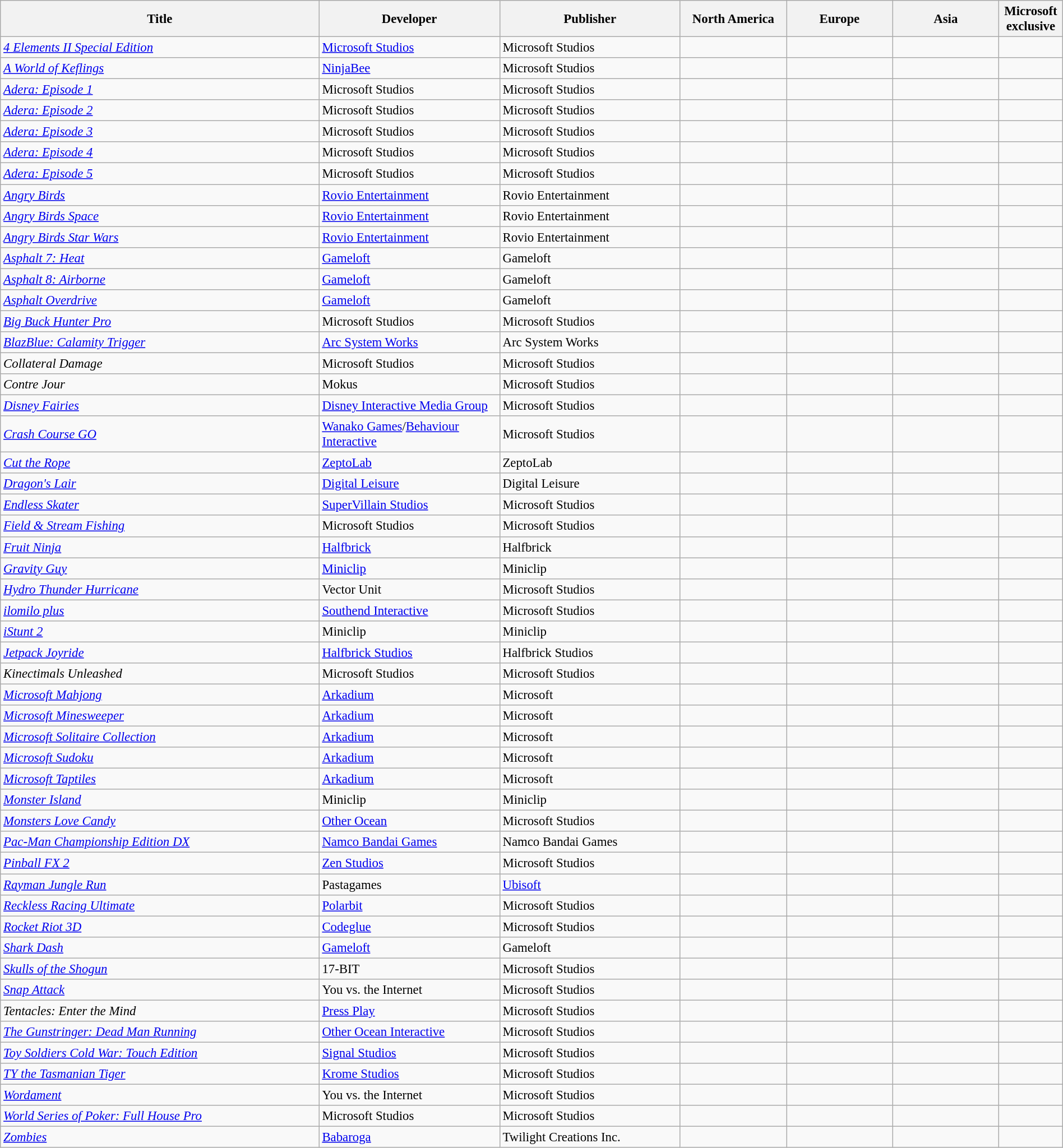<table class="wikitable sortable" style="width:100%; font-size:95%;">
<tr>
<th width="30%">Title</th>
<th width="17%">Developer</th>
<th width="17%">Publisher</th>
<th width="10%">North America</th>
<th width="10%">Europe</th>
<th width="10%">Asia</th>
<th width="6%">Microsoft exclusive</th>
</tr>
<tr>
<td><em><a href='#'>4 Elements II Special Edition</a></em></td>
<td><a href='#'>Microsoft Studios</a></td>
<td>Microsoft Studios</td>
<td></td>
<td></td>
<td></td>
<td></td>
</tr>
<tr>
<td><em><a href='#'>A World of Keflings</a></em></td>
<td><a href='#'>NinjaBee</a></td>
<td>Microsoft Studios</td>
<td></td>
<td></td>
<td></td>
<td></td>
</tr>
<tr>
<td><em><a href='#'>Adera: Episode 1</a></em></td>
<td>Microsoft Studios</td>
<td>Microsoft Studios</td>
<td></td>
<td></td>
<td></td>
<td></td>
</tr>
<tr>
<td><em><a href='#'>Adera: Episode 2</a></em></td>
<td>Microsoft Studios</td>
<td>Microsoft Studios</td>
<td></td>
<td></td>
<td></td>
<td></td>
</tr>
<tr>
<td><em><a href='#'>Adera: Episode 3</a></em></td>
<td>Microsoft Studios</td>
<td>Microsoft Studios</td>
<td></td>
<td></td>
<td></td>
<td></td>
</tr>
<tr>
<td><em><a href='#'>Adera: Episode 4</a></em></td>
<td>Microsoft Studios</td>
<td>Microsoft Studios</td>
<td></td>
<td></td>
<td></td>
<td></td>
</tr>
<tr>
<td><em><a href='#'>Adera: Episode 5</a></em></td>
<td>Microsoft Studios</td>
<td>Microsoft Studios</td>
<td></td>
<td></td>
<td></td>
<td></td>
</tr>
<tr>
<td><em><a href='#'>Angry Birds</a></em></td>
<td><a href='#'>Rovio Entertainment</a></td>
<td>Rovio Entertainment</td>
<td></td>
<td></td>
<td></td>
<td></td>
</tr>
<tr>
<td><em><a href='#'>Angry Birds Space</a></em></td>
<td><a href='#'>Rovio Entertainment</a></td>
<td>Rovio Entertainment</td>
<td></td>
<td></td>
<td></td>
<td></td>
</tr>
<tr>
<td><em><a href='#'>Angry Birds Star Wars</a></em></td>
<td><a href='#'>Rovio Entertainment</a></td>
<td>Rovio Entertainment</td>
<td></td>
<td></td>
<td></td>
<td></td>
</tr>
<tr>
<td><em><a href='#'>Asphalt 7: Heat</a></em></td>
<td><a href='#'>Gameloft</a></td>
<td>Gameloft</td>
<td></td>
<td></td>
<td></td>
<td></td>
</tr>
<tr>
<td><em><a href='#'>Asphalt 8: Airborne</a></em></td>
<td><a href='#'>Gameloft</a></td>
<td>Gameloft</td>
<td></td>
<td></td>
<td></td>
<td></td>
</tr>
<tr>
<td><em><a href='#'>Asphalt Overdrive</a></em></td>
<td><a href='#'>Gameloft</a></td>
<td>Gameloft</td>
<td></td>
<td></td>
<td></td>
<td></td>
</tr>
<tr>
<td><em><a href='#'>Big Buck Hunter Pro</a></em></td>
<td>Microsoft Studios</td>
<td>Microsoft Studios</td>
<td></td>
<td></td>
<td></td>
<td></td>
</tr>
<tr>
<td><em><a href='#'>BlazBlue: Calamity Trigger</a></em></td>
<td><a href='#'>Arc System Works</a></td>
<td>Arc System Works</td>
<td></td>
<td></td>
<td></td>
<td></td>
</tr>
<tr>
<td><em>Collateral Damage</em></td>
<td>Microsoft Studios</td>
<td>Microsoft Studios</td>
<td></td>
<td></td>
<td></td>
<td></td>
</tr>
<tr>
<td><em>Contre Jour</em></td>
<td>Mokus</td>
<td>Microsoft Studios</td>
<td></td>
<td></td>
<td></td>
<td></td>
</tr>
<tr>
<td><em><a href='#'>Disney Fairies</a></em></td>
<td><a href='#'>Disney Interactive Media Group</a></td>
<td>Microsoft Studios</td>
<td></td>
<td></td>
<td></td>
<td></td>
</tr>
<tr>
<td><em><a href='#'>Crash Course GO</a></em></td>
<td><a href='#'>Wanako Games</a>/<a href='#'>Behaviour Interactive</a></td>
<td>Microsoft Studios</td>
<td></td>
<td></td>
<td></td>
<td></td>
</tr>
<tr>
<td><em><a href='#'>Cut the Rope</a></em></td>
<td><a href='#'>ZeptoLab</a></td>
<td>ZeptoLab</td>
<td></td>
<td></td>
<td></td>
<td></td>
</tr>
<tr>
<td><em><a href='#'>Dragon's Lair</a></em></td>
<td><a href='#'>Digital Leisure</a></td>
<td>Digital Leisure</td>
<td></td>
<td></td>
<td></td>
<td></td>
</tr>
<tr>
<td><em><a href='#'>Endless Skater</a></em></td>
<td><a href='#'>SuperVillain Studios</a></td>
<td>Microsoft Studios</td>
<td></td>
<td></td>
<td></td>
<td></td>
</tr>
<tr>
<td><em><a href='#'>Field & Stream Fishing</a></em></td>
<td>Microsoft Studios</td>
<td>Microsoft Studios</td>
<td></td>
<td></td>
<td></td>
<td></td>
</tr>
<tr>
<td><em><a href='#'>Fruit Ninja</a></em></td>
<td><a href='#'>Halfbrick</a></td>
<td>Halfbrick</td>
<td></td>
<td></td>
<td></td>
<td></td>
</tr>
<tr>
<td><em><a href='#'>Gravity Guy</a></em></td>
<td><a href='#'>Miniclip</a></td>
<td>Miniclip</td>
<td></td>
<td></td>
<td></td>
<td></td>
</tr>
<tr>
<td><em><a href='#'>Hydro Thunder Hurricane</a></em></td>
<td>Vector Unit</td>
<td>Microsoft Studios</td>
<td></td>
<td></td>
<td></td>
<td></td>
</tr>
<tr>
<td><em><a href='#'>ilomilo plus</a></em></td>
<td><a href='#'>Southend Interactive</a></td>
<td>Microsoft Studios</td>
<td></td>
<td></td>
<td></td>
<td></td>
</tr>
<tr>
<td><em><a href='#'>iStunt 2</a></em></td>
<td>Miniclip</td>
<td>Miniclip</td>
<td></td>
<td></td>
<td></td>
<td></td>
</tr>
<tr>
<td><em><a href='#'>Jetpack Joyride</a></em></td>
<td><a href='#'>Halfbrick Studios</a></td>
<td>Halfbrick Studios</td>
<td></td>
<td></td>
<td></td>
<td></td>
</tr>
<tr>
<td><em>Kinectimals Unleashed</em></td>
<td>Microsoft Studios</td>
<td>Microsoft Studios</td>
<td></td>
<td></td>
<td></td>
<td></td>
</tr>
<tr>
<td><em><a href='#'>Microsoft Mahjong</a></em></td>
<td><a href='#'>Arkadium</a></td>
<td>Microsoft</td>
<td></td>
<td></td>
<td></td>
<td></td>
</tr>
<tr>
<td><em><a href='#'>Microsoft Minesweeper</a></em></td>
<td><a href='#'>Arkadium</a></td>
<td>Microsoft</td>
<td></td>
<td></td>
<td></td>
<td></td>
</tr>
<tr>
<td><em><a href='#'>Microsoft Solitaire Collection</a></em></td>
<td><a href='#'>Arkadium</a></td>
<td>Microsoft</td>
<td></td>
<td></td>
<td></td>
<td></td>
</tr>
<tr>
<td><em><a href='#'>Microsoft Sudoku</a></em></td>
<td><a href='#'>Arkadium</a></td>
<td>Microsoft</td>
<td></td>
<td></td>
<td></td>
<td></td>
</tr>
<tr>
<td><em><a href='#'>Microsoft Taptiles</a></em></td>
<td><a href='#'>Arkadium</a></td>
<td>Microsoft</td>
<td></td>
<td></td>
<td></td>
<td></td>
</tr>
<tr>
<td><em><a href='#'>Monster Island</a></em></td>
<td>Miniclip</td>
<td>Miniclip</td>
<td></td>
<td></td>
<td></td>
<td></td>
</tr>
<tr>
<td><em><a href='#'>Monsters Love Candy</a></em></td>
<td><a href='#'>Other Ocean</a></td>
<td>Microsoft Studios</td>
<td></td>
<td></td>
<td></td>
<td></td>
</tr>
<tr>
<td><em><a href='#'>Pac-Man Championship Edition DX</a></em></td>
<td><a href='#'>Namco Bandai Games</a></td>
<td>Namco Bandai Games</td>
<td></td>
<td></td>
<td></td>
<td></td>
</tr>
<tr>
<td><em><a href='#'>Pinball FX 2</a></em></td>
<td><a href='#'>Zen Studios</a></td>
<td>Microsoft Studios</td>
<td></td>
<td></td>
<td></td>
<td></td>
</tr>
<tr>
<td><em><a href='#'>Rayman Jungle Run</a></em></td>
<td>Pastagames</td>
<td><a href='#'>Ubisoft</a></td>
<td></td>
<td></td>
<td></td>
<td></td>
</tr>
<tr>
<td><em><a href='#'>Reckless Racing Ultimate</a></em></td>
<td><a href='#'>Polarbit</a></td>
<td>Microsoft Studios</td>
<td></td>
<td></td>
<td></td>
<td></td>
</tr>
<tr>
<td><em><a href='#'>Rocket Riot 3D</a></em></td>
<td><a href='#'>Codeglue</a></td>
<td>Microsoft Studios</td>
<td></td>
<td></td>
<td></td>
<td></td>
</tr>
<tr>
<td><em><a href='#'>Shark Dash</a></em></td>
<td><a href='#'>Gameloft</a></td>
<td>Gameloft</td>
<td></td>
<td></td>
<td></td>
<td></td>
</tr>
<tr>
<td><em><a href='#'>Skulls of the Shogun</a></em></td>
<td>17-BIT</td>
<td>Microsoft Studios</td>
<td></td>
<td></td>
<td></td>
<td></td>
</tr>
<tr>
<td><em><a href='#'>Snap Attack</a></em></td>
<td>You vs. the Internet</td>
<td>Microsoft Studios</td>
<td></td>
<td></td>
<td></td>
<td></td>
</tr>
<tr>
<td><em>Tentacles: Enter the Mind</em></td>
<td><a href='#'>Press Play</a></td>
<td>Microsoft Studios</td>
<td></td>
<td></td>
<td></td>
<td></td>
</tr>
<tr>
<td><em><a href='#'>The Gunstringer: Dead Man Running</a></em></td>
<td><a href='#'>Other Ocean Interactive</a></td>
<td>Microsoft Studios</td>
<td></td>
<td></td>
<td></td>
<td></td>
</tr>
<tr>
<td><em><a href='#'>Toy Soldiers Cold War: Touch Edition</a></em></td>
<td><a href='#'>Signal Studios</a></td>
<td>Microsoft Studios</td>
<td></td>
<td></td>
<td></td>
<td></td>
</tr>
<tr>
<td><em><a href='#'>TY the Tasmanian Tiger</a></em></td>
<td><a href='#'>Krome Studios</a></td>
<td>Microsoft Studios</td>
<td></td>
<td></td>
<td></td>
<td></td>
</tr>
<tr>
<td><em><a href='#'>Wordament</a></em></td>
<td>You vs. the Internet</td>
<td>Microsoft Studios</td>
<td></td>
<td></td>
<td></td>
<td></td>
</tr>
<tr>
<td><em><a href='#'>World Series of Poker: Full House Pro</a></em></td>
<td>Microsoft Studios</td>
<td>Microsoft Studios</td>
<td></td>
<td></td>
<td></td>
<td></td>
</tr>
<tr>
<td><em><a href='#'>Zombies</a></em></td>
<td><a href='#'>Babaroga</a></td>
<td>Twilight Creations Inc.</td>
<td></td>
<td></td>
<td></td>
<td></td>
</tr>
</table>
